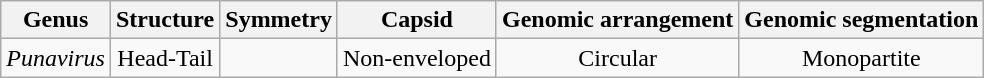<table class="wikitable sortable" style="text-align:center">
<tr>
<th>Genus</th>
<th>Structure</th>
<th>Symmetry</th>
<th>Capsid</th>
<th>Genomic arrangement</th>
<th>Genomic segmentation</th>
</tr>
<tr>
<td><em>Punavirus</em></td>
<td>Head-Tail</td>
<td></td>
<td>Non-enveloped</td>
<td>Circular</td>
<td>Monopartite</td>
</tr>
</table>
